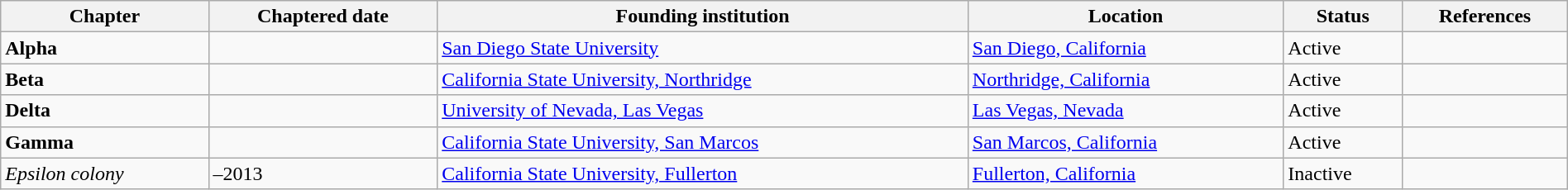<table class="wikitable sortable" style="width:100%;">
<tr>
<th>Chapter</th>
<th>Chaptered date</th>
<th>Founding institution</th>
<th>Location</th>
<th>Status</th>
<th>References</th>
</tr>
<tr>
<td><strong>Alpha</strong></td>
<td></td>
<td><a href='#'>San Diego State University</a></td>
<td><a href='#'>San Diego, California</a></td>
<td>Active</td>
<td></td>
</tr>
<tr>
<td><strong>Beta</strong></td>
<td></td>
<td><a href='#'>California State University, Northridge</a></td>
<td><a href='#'>Northridge, California</a></td>
<td>Active</td>
<td></td>
</tr>
<tr>
<td><strong>Delta</strong></td>
<td></td>
<td><a href='#'>University of Nevada, Las Vegas</a></td>
<td><a href='#'>Las Vegas, Nevada</a></td>
<td>Active</td>
<td></td>
</tr>
<tr>
<td><strong>Gamma</strong></td>
<td></td>
<td><a href='#'>California State University, San Marcos</a></td>
<td><a href='#'>San Marcos, California</a></td>
<td>Active</td>
<td></td>
</tr>
<tr>
<td><em>Epsilon colony</em></td>
<td>–2013</td>
<td><a href='#'>California State University, Fullerton</a></td>
<td><a href='#'>Fullerton, California</a></td>
<td>Inactive</td>
<td></td>
</tr>
</table>
